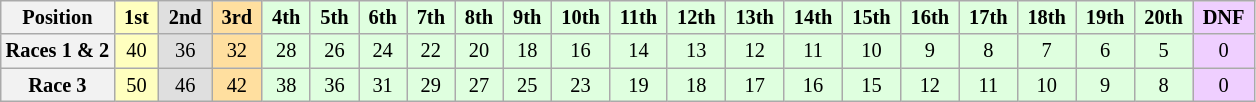<table class="wikitable" style="font-size:85%; text-align:center">
<tr>
<th>Position</th>
<td style="background:#ffffbf;"> <strong>1st</strong> </td>
<td style="background:#dfdfdf;"> <strong>2nd</strong> </td>
<td style="background:#ffdf9f;"> <strong>3rd</strong> </td>
<td style="background:#dfffdf;"> <strong>4th</strong> </td>
<td style="background:#dfffdf;"> <strong>5th</strong> </td>
<td style="background:#dfffdf;"> <strong>6th</strong> </td>
<td style="background:#dfffdf;"> <strong>7th</strong> </td>
<td style="background:#dfffdf;"> <strong>8th</strong> </td>
<td style="background:#dfffdf;"> <strong>9th</strong> </td>
<td style="background:#dfffdf;"> <strong>10th</strong> </td>
<td style="background:#dfffdf;"> <strong>11th</strong> </td>
<td style="background:#dfffdf;"> <strong>12th</strong> </td>
<td style="background:#dfffdf;"> <strong>13th</strong> </td>
<td style="background:#dfffdf;"> <strong>14th</strong> </td>
<td style="background:#dfffdf;"> <strong>15th</strong> </td>
<td style="background:#dfffdf;"> <strong>16th</strong> </td>
<td style="background:#dfffdf;"> <strong>17th</strong> </td>
<td style="background:#dfffdf;"> <strong>18th</strong> </td>
<td style="background:#dfffdf;"> <strong>19th</strong> </td>
<td style="background:#dfffdf;"> <strong>20th</strong> </td>
<td style="background:#efcfff;"> <strong>DNF</strong> </td>
</tr>
<tr>
<th nowrap>Races 1 & 2</th>
<td style="background:#ffffbf;">40</td>
<td style="background:#dfdfdf;">36</td>
<td style="background:#ffdf9f;">32</td>
<td style="background:#dfffdf;">28</td>
<td style="background:#dfffdf;">26</td>
<td style="background:#dfffdf;">24</td>
<td style="background:#dfffdf;">22</td>
<td style="background:#dfffdf;">20</td>
<td style="background:#dfffdf;">18</td>
<td style="background:#dfffdf;">16</td>
<td style="background:#dfffdf;">14</td>
<td style="background:#dfffdf;">13</td>
<td style="background:#dfffdf;">12</td>
<td style="background:#dfffdf;">11</td>
<td style="background:#dfffdf;">10</td>
<td style="background:#dfffdf;">9</td>
<td style="background:#dfffdf;">8</td>
<td style="background:#dfffdf;">7</td>
<td style="background:#dfffdf;">6</td>
<td style="background:#dfffdf;">5</td>
<td style="background:#efcfff;">0</td>
</tr>
<tr>
<th>Race 3</th>
<td style="background:#ffffbf;">50</td>
<td style="background:#dfdfdf;">46</td>
<td style="background:#ffdf9f;">42</td>
<td style="background:#dfffdf;">38</td>
<td style="background:#dfffdf;">36</td>
<td style="background:#dfffdf;">31</td>
<td style="background:#dfffdf;">29</td>
<td style="background:#dfffdf;">27</td>
<td style="background:#dfffdf;">25</td>
<td style="background:#dfffdf;">23</td>
<td style="background:#dfffdf;">19</td>
<td style="background:#dfffdf;">18</td>
<td style="background:#dfffdf;">17</td>
<td style="background:#dfffdf;">16</td>
<td style="background:#dfffdf;">15</td>
<td style="background:#dfffdf;">12</td>
<td style="background:#dfffdf;">11</td>
<td style="background:#dfffdf;">10</td>
<td style="background:#dfffdf;">9</td>
<td style="background:#dfffdf;">8</td>
<td style="background:#efcfff;">0</td>
</tr>
</table>
